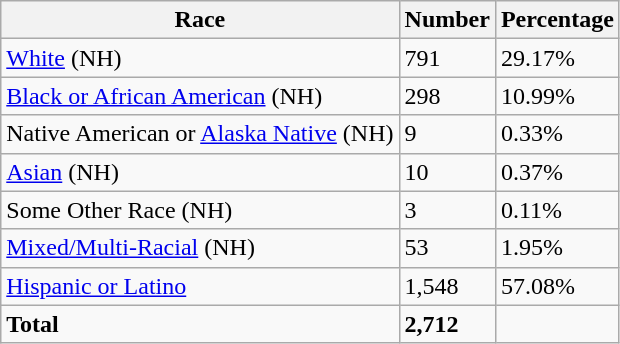<table class="wikitable">
<tr>
<th>Race</th>
<th>Number</th>
<th>Percentage</th>
</tr>
<tr>
<td><a href='#'>White</a> (NH)</td>
<td>791</td>
<td>29.17%</td>
</tr>
<tr>
<td><a href='#'>Black or African American</a> (NH)</td>
<td>298</td>
<td>10.99%</td>
</tr>
<tr>
<td>Native American or <a href='#'>Alaska Native</a> (NH)</td>
<td>9</td>
<td>0.33%</td>
</tr>
<tr>
<td><a href='#'>Asian</a> (NH)</td>
<td>10</td>
<td>0.37%</td>
</tr>
<tr>
<td>Some Other Race (NH)</td>
<td>3</td>
<td>0.11%</td>
</tr>
<tr>
<td><a href='#'>Mixed/Multi-Racial</a> (NH)</td>
<td>53</td>
<td>1.95%</td>
</tr>
<tr>
<td><a href='#'>Hispanic or Latino</a></td>
<td>1,548</td>
<td>57.08%</td>
</tr>
<tr>
<td><strong>Total</strong></td>
<td><strong>2,712</strong></td>
<td></td>
</tr>
</table>
